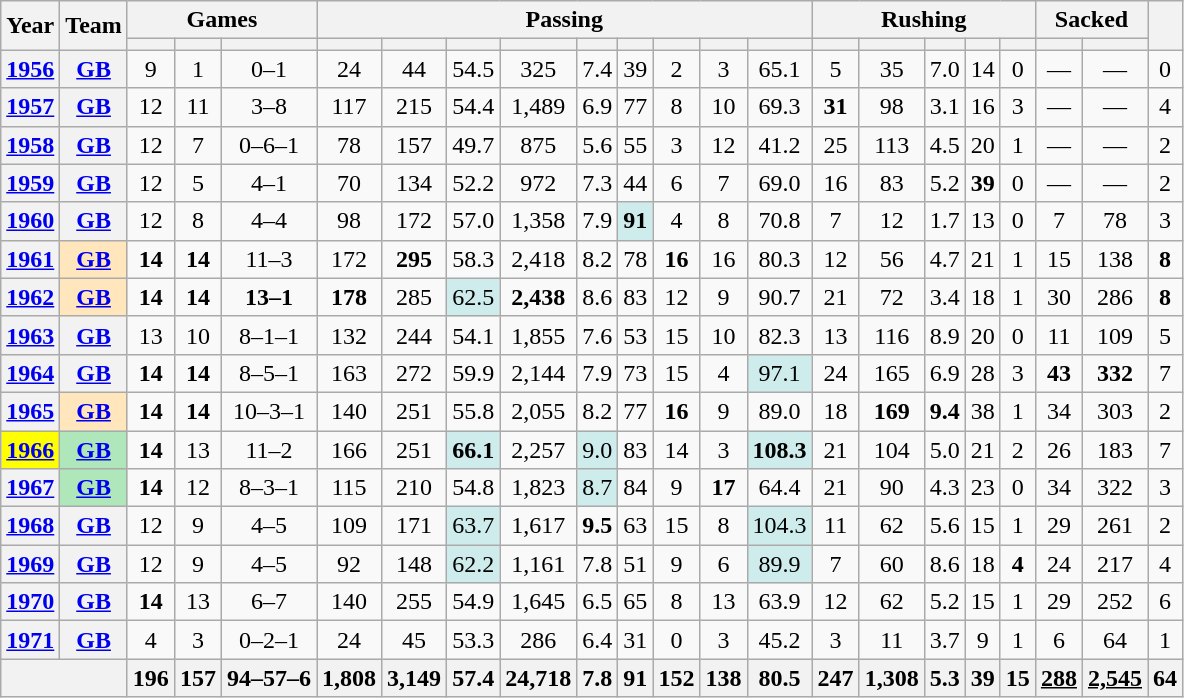<table class="wikitable" style="text-align:center">
<tr>
<th rowspan="2">Year</th>
<th rowspan="2">Team</th>
<th colspan="3">Games</th>
<th colspan="9">Passing</th>
<th colspan="5">Rushing</th>
<th colspan="2">Sacked</th>
<th rowspan="2"></th>
</tr>
<tr>
<th></th>
<th></th>
<th></th>
<th></th>
<th></th>
<th></th>
<th></th>
<th></th>
<th></th>
<th></th>
<th></th>
<th></th>
<th></th>
<th></th>
<th></th>
<th></th>
<th></th>
<th></th>
<th></th>
</tr>
<tr>
<th><a href='#'>1956</a></th>
<th><a href='#'>GB</a></th>
<td>9</td>
<td>1</td>
<td>0–1</td>
<td>24</td>
<td>44</td>
<td>54.5</td>
<td>325</td>
<td>7.4</td>
<td>39</td>
<td>2</td>
<td>3</td>
<td>65.1</td>
<td>5</td>
<td>35</td>
<td>7.0</td>
<td>14</td>
<td>0</td>
<td>—</td>
<td>—</td>
<td>0</td>
</tr>
<tr>
<th><a href='#'>1957</a></th>
<th><a href='#'>GB</a></th>
<td>12</td>
<td>11</td>
<td>3–8</td>
<td>117</td>
<td>215</td>
<td>54.4</td>
<td>1,489</td>
<td>6.9</td>
<td>77</td>
<td>8</td>
<td>10</td>
<td>69.3</td>
<td><strong>31</strong></td>
<td>98</td>
<td>3.1</td>
<td>16</td>
<td>3</td>
<td>—</td>
<td>—</td>
<td>4</td>
</tr>
<tr>
<th><a href='#'>1958</a></th>
<th><a href='#'>GB</a></th>
<td>12</td>
<td>7</td>
<td>0–6–1</td>
<td>78</td>
<td>157</td>
<td>49.7</td>
<td>875</td>
<td>5.6</td>
<td>55</td>
<td>3</td>
<td>12</td>
<td>41.2</td>
<td>25</td>
<td>113</td>
<td>4.5</td>
<td>20</td>
<td>1</td>
<td>—</td>
<td>—</td>
<td>2</td>
</tr>
<tr>
<th><a href='#'>1959</a></th>
<th><a href='#'>GB</a></th>
<td>12</td>
<td>5</td>
<td>4–1</td>
<td>70</td>
<td>134</td>
<td>52.2</td>
<td>972</td>
<td>7.3</td>
<td>44</td>
<td>6</td>
<td>7</td>
<td>69.0</td>
<td>16</td>
<td>83</td>
<td>5.2</td>
<td><strong>39</strong></td>
<td>0</td>
<td>—</td>
<td>—</td>
<td>2</td>
</tr>
<tr>
<th><a href='#'>1960</a></th>
<th><a href='#'>GB</a></th>
<td>12</td>
<td>8</td>
<td>4–4</td>
<td>98</td>
<td>172</td>
<td>57.0</td>
<td>1,358</td>
<td>7.9</td>
<td style="background:#cfecec;"><strong>91</strong></td>
<td>4</td>
<td>8</td>
<td>70.8</td>
<td>7</td>
<td>12</td>
<td>1.7</td>
<td>13</td>
<td>0</td>
<td>7</td>
<td>78</td>
<td>3</td>
</tr>
<tr>
<th><a href='#'>1961</a></th>
<th style="background:#ffe6bd;"><a href='#'>GB</a></th>
<td><strong>14</strong></td>
<td><strong>14</strong></td>
<td>11–3</td>
<td>172</td>
<td><strong>295</strong></td>
<td>58.3</td>
<td>2,418</td>
<td>8.2</td>
<td>78</td>
<td><strong>16</strong></td>
<td>16</td>
<td>80.3</td>
<td>12</td>
<td>56</td>
<td>4.7</td>
<td>21</td>
<td>1</td>
<td>15</td>
<td>138</td>
<td><strong>8</strong></td>
</tr>
<tr>
<th><a href='#'>1962</a></th>
<th style="background:#ffe6bd;"><a href='#'>GB</a></th>
<td><strong>14</strong></td>
<td><strong>14</strong></td>
<td><strong>13–1</strong></td>
<td><strong>178</strong></td>
<td>285</td>
<td style="background:#cfecec;">62.5</td>
<td><strong>2,438</strong></td>
<td>8.6</td>
<td>83</td>
<td>12</td>
<td>9</td>
<td>90.7</td>
<td>21</td>
<td>72</td>
<td>3.4</td>
<td>18</td>
<td>1</td>
<td>30</td>
<td>286</td>
<td><strong>8</strong></td>
</tr>
<tr>
<th><a href='#'>1963</a></th>
<th><a href='#'>GB</a></th>
<td>13</td>
<td>10</td>
<td>8–1–1</td>
<td>132</td>
<td>244</td>
<td>54.1</td>
<td>1,855</td>
<td>7.6</td>
<td>53</td>
<td>15</td>
<td>10</td>
<td>82.3</td>
<td>13</td>
<td>116</td>
<td>8.9</td>
<td>20</td>
<td>0</td>
<td>11</td>
<td>109</td>
<td>5</td>
</tr>
<tr>
<th><a href='#'>1964</a></th>
<th><a href='#'>GB</a></th>
<td><strong>14</strong></td>
<td><strong>14</strong></td>
<td>8–5–1</td>
<td>163</td>
<td>272</td>
<td>59.9</td>
<td>2,144</td>
<td>7.9</td>
<td>73</td>
<td>15</td>
<td>4</td>
<td style="background:#cfecec;">97.1</td>
<td>24</td>
<td>165</td>
<td>6.9</td>
<td>28</td>
<td>3</td>
<td><strong>43</strong></td>
<td><strong>332</strong></td>
<td>7</td>
</tr>
<tr>
<th><a href='#'>1965</a></th>
<th style="background:#ffe6bd;"><a href='#'>GB</a></th>
<td><strong>14</strong></td>
<td><strong>14</strong></td>
<td>10–3–1</td>
<td>140</td>
<td>251</td>
<td>55.8</td>
<td>2,055</td>
<td>8.2</td>
<td>77</td>
<td><strong>16</strong></td>
<td>9</td>
<td>89.0</td>
<td>18</td>
<td><strong>169</strong></td>
<td><strong>9.4</strong></td>
<td>38</td>
<td>1</td>
<td>34</td>
<td>303</td>
<td>2</td>
</tr>
<tr>
<th style="background:#ffff00;"><a href='#'>1966</a></th>
<th style="background:#afe6ba;"><a href='#'>GB</a></th>
<td><strong>14</strong></td>
<td>13</td>
<td>11–2</td>
<td>166</td>
<td>251</td>
<td style="background:#cfecec;"><strong>66.1</strong></td>
<td>2,257</td>
<td style="background:#cfecec;">9.0</td>
<td>83</td>
<td>14</td>
<td>3</td>
<td style="background:#cfecec;"><strong>108.3</strong></td>
<td>21</td>
<td>104</td>
<td>5.0</td>
<td>21</td>
<td>2</td>
<td>26</td>
<td>183</td>
<td>7</td>
</tr>
<tr>
<th><a href='#'>1967</a></th>
<th style="background:#afe6ba;"><a href='#'>GB</a></th>
<td><strong>14</strong></td>
<td>12</td>
<td>8–3–1</td>
<td>115</td>
<td>210</td>
<td>54.8</td>
<td>1,823</td>
<td style="background:#cfecec;">8.7</td>
<td>84</td>
<td>9</td>
<td><strong>17</strong></td>
<td>64.4</td>
<td>21</td>
<td>90</td>
<td>4.3</td>
<td>23</td>
<td>0</td>
<td>34</td>
<td>322</td>
<td>3</td>
</tr>
<tr>
<th><a href='#'>1968</a></th>
<th><a href='#'>GB</a></th>
<td>12</td>
<td>9</td>
<td>4–5</td>
<td>109</td>
<td>171</td>
<td style="background:#cfecec;">63.7</td>
<td>1,617</td>
<td><strong>9.5</strong></td>
<td>63</td>
<td>15</td>
<td>8</td>
<td style="background:#cfecec;">104.3</td>
<td>11</td>
<td>62</td>
<td>5.6</td>
<td>15</td>
<td>1</td>
<td>29</td>
<td>261</td>
<td>2</td>
</tr>
<tr>
<th><a href='#'>1969</a></th>
<th><a href='#'>GB</a></th>
<td>12</td>
<td>9</td>
<td>4–5</td>
<td>92</td>
<td>148</td>
<td style="background:#cfecec;">62.2</td>
<td>1,161</td>
<td>7.8</td>
<td>51</td>
<td>9</td>
<td>6</td>
<td style="background:#cfecec;">89.9</td>
<td>7</td>
<td>60</td>
<td>8.6</td>
<td>18</td>
<td><strong>4</strong></td>
<td>24</td>
<td>217</td>
<td>4</td>
</tr>
<tr>
<th><a href='#'>1970</a></th>
<th><a href='#'>GB</a></th>
<td><strong>14</strong></td>
<td>13</td>
<td>6–7</td>
<td>140</td>
<td>255</td>
<td>54.9</td>
<td>1,645</td>
<td>6.5</td>
<td>65</td>
<td>8</td>
<td>13</td>
<td>63.9</td>
<td>12</td>
<td>62</td>
<td>5.2</td>
<td>15</td>
<td>1</td>
<td>29</td>
<td>252</td>
<td>6</td>
</tr>
<tr>
<th><a href='#'>1971</a></th>
<th><a href='#'>GB</a></th>
<td>4</td>
<td>3</td>
<td>0–2–1</td>
<td>24</td>
<td>45</td>
<td>53.3</td>
<td>286</td>
<td>6.4</td>
<td>31</td>
<td>0</td>
<td>3</td>
<td>45.2</td>
<td>3</td>
<td>11</td>
<td>3.7</td>
<td>9</td>
<td>1</td>
<td>6</td>
<td>64</td>
<td>1</td>
</tr>
<tr>
<th colspan="2"></th>
<th>196</th>
<th>157</th>
<th>94–57–6</th>
<th>1,808</th>
<th>3,149</th>
<th>57.4</th>
<th>24,718</th>
<th>7.8</th>
<th>91</th>
<th>152</th>
<th>138</th>
<th>80.5</th>
<th>247</th>
<th>1,308</th>
<th>5.3</th>
<th>39</th>
<th>15</th>
<th><u>288</u></th>
<th><u>2,545</u></th>
<th>64</th>
</tr>
</table>
